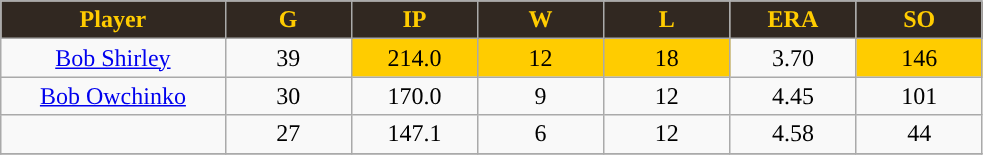<table class="wikitable sortable">
<tr>
<th style="background:#312821; color:#FFCC00" width="16%">Player</th>
<th style="background:#312821; color:#FFCC00" width="9%">G</th>
<th style="background:#312821; color:#FFCC00" width="9%">IP</th>
<th style="background:#312821; color:#FFCC00" width="9%">W</th>
<th style="background:#312821; color:#FFCC00" width="9%">L</th>
<th style="background:#312821; color:#FFCC00" width="9%">ERA</th>
<th style="background:#312821; color:#FFCC00" width="9%">SO</th>
</tr>
<tr align="center">
<td><a href='#'>Bob Shirley</a></td>
<td>39</td>
<td style="background:#fc0;">214.0</td>
<td style="background:#fc0;">12</td>
<td style="background:#fc0;">18</td>
<td>3.70</td>
<td style="background:#fc0;">146</td>
</tr>
<tr align=center>
<td><a href='#'>Bob Owchinko</a></td>
<td>30</td>
<td>170.0</td>
<td>9</td>
<td>12</td>
<td>4.45</td>
<td>101</td>
</tr>
<tr align=center>
<td></td>
<td>27</td>
<td>147.1</td>
<td>6</td>
<td>12</td>
<td>4.58</td>
<td>44</td>
</tr>
<tr align="center">
</tr>
</table>
